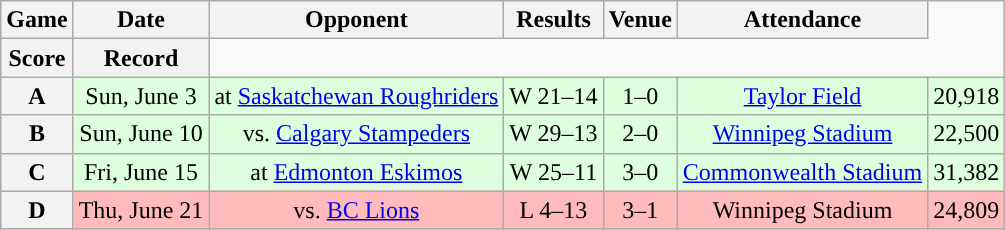<table class="wikitable" style="text-align:center">
<tr>
<th>Game</th>
<th>Date</th>
<th>Opponent</th>
<th>Results</th>
<th>Venue</th>
<th>Attendance</th>
</tr>
<tr>
<th>Score</th>
<th>Record</th>
</tr>
<tr style="background:#ddffdd">
<th>A</th>
<td>Sun, June 3</td>
<td>at <a href='#'>Saskatchewan Roughriders</a></td>
<td>W 21–14</td>
<td>1–0</td>
<td><a href='#'>Taylor Field</a></td>
<td>20,918</td>
</tr>
<tr style="background:#ddffdd">
<th>B</th>
<td>Sun, June 10</td>
<td>vs. <a href='#'>Calgary Stampeders</a></td>
<td>W 29–13</td>
<td>2–0</td>
<td><a href='#'>Winnipeg Stadium</a></td>
<td>22,500</td>
</tr>
<tr style="background:#ddffdd">
<th>C</th>
<td>Fri, June 15</td>
<td>at <a href='#'>Edmonton Eskimos</a></td>
<td>W 25–11</td>
<td>3–0</td>
<td><a href='#'>Commonwealth Stadium</a></td>
<td>31,382</td>
</tr>
<tr style="background:#ffbbbb">
<th>D</th>
<td>Thu, June 21</td>
<td>vs. <a href='#'>BC Lions</a></td>
<td>L 4–13</td>
<td>3–1</td>
<td>Winnipeg Stadium</td>
<td>24,809</td>
</tr>
</table>
